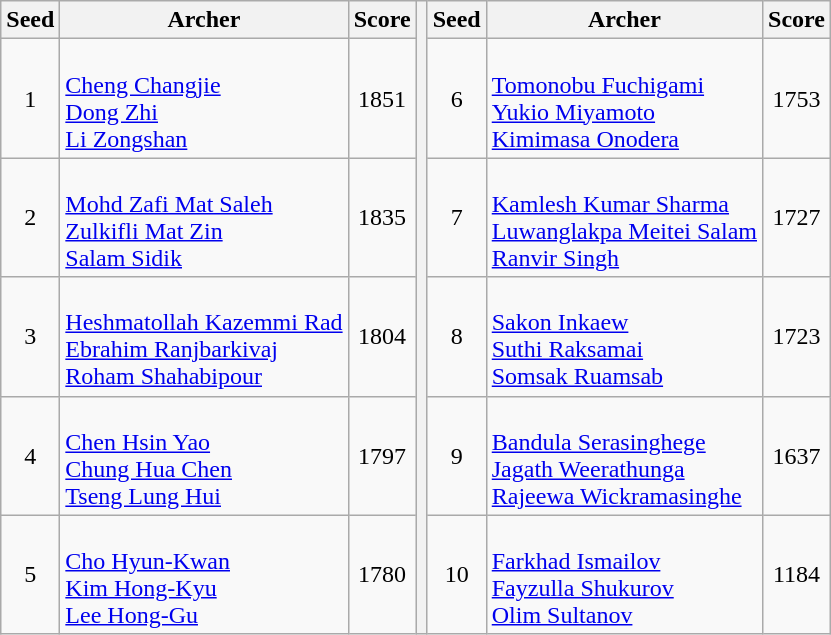<table class="wikitable" style="text-align:center">
<tr>
<th>Seed</th>
<th>Archer</th>
<th>Score</th>
<th rowspan="9"></th>
<th>Seed</th>
<th>Archer</th>
<th>Score</th>
</tr>
<tr>
<td>1</td>
<td align=left> <br> <a href='#'>Cheng Changjie</a> <br> <a href='#'>Dong Zhi</a> <br> <a href='#'>Li Zongshan</a></td>
<td>1851</td>
<td>6</td>
<td align=left> <br> <a href='#'>Tomonobu Fuchigami</a> <br> <a href='#'>Yukio Miyamoto</a> <br> <a href='#'>Kimimasa Onodera</a></td>
<td>1753</td>
</tr>
<tr>
<td>2</td>
<td align=left> <br> <a href='#'>Mohd Zafi Mat Saleh</a> <br> <a href='#'>Zulkifli Mat Zin</a> <br> <a href='#'>Salam Sidik</a></td>
<td>1835</td>
<td>7</td>
<td align=left> <br> <a href='#'>Kamlesh Kumar Sharma</a> <br> <a href='#'>Luwanglakpa Meitei Salam</a> <br> <a href='#'>Ranvir Singh</a></td>
<td>1727</td>
</tr>
<tr>
<td>3</td>
<td align=left> <br> <a href='#'>Heshmatollah Kazemmi Rad</a> <br> <a href='#'>Ebrahim Ranjbarkivaj</a> <br> <a href='#'>Roham Shahabipour</a></td>
<td>1804</td>
<td>8</td>
<td align=left> <br> <a href='#'>Sakon Inkaew</a> <br> <a href='#'>Suthi Raksamai</a> <br> <a href='#'>Somsak Ruamsab</a></td>
<td>1723</td>
</tr>
<tr>
<td>4</td>
<td align=left> <br> <a href='#'>Chen Hsin Yao</a> <br> <a href='#'>Chung Hua Chen</a> <br> <a href='#'>Tseng Lung Hui</a></td>
<td>1797</td>
<td>9</td>
<td align=left> <br> <a href='#'>Bandula Serasinghege</a> <br> <a href='#'>Jagath Weerathunga</a> <br> <a href='#'>Rajeewa Wickramasinghe</a></td>
<td>1637</td>
</tr>
<tr>
<td>5</td>
<td align=left> <br> <a href='#'>Cho Hyun-Kwan</a> <br> <a href='#'>Kim Hong-Kyu</a> <br> <a href='#'>Lee Hong-Gu</a></td>
<td>1780</td>
<td>10</td>
<td align=left> <br> <a href='#'>Farkhad Ismailov</a> <br> <a href='#'>Fayzulla Shukurov</a> <br> <a href='#'>Olim Sultanov</a></td>
<td>1184</td>
</tr>
</table>
